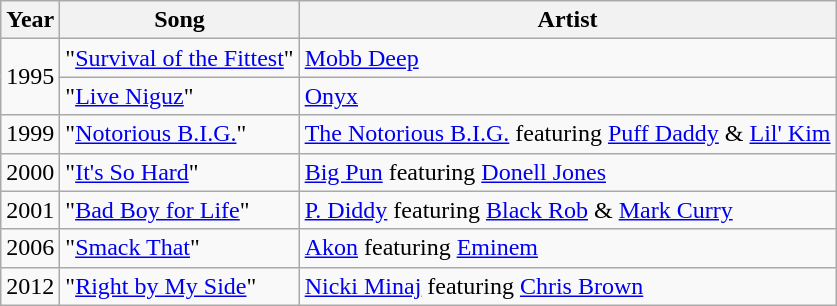<table class="wikitable sortable">
<tr>
<th>Year</th>
<th>Song</th>
<th>Artist</th>
</tr>
<tr>
<td rowspan=2>1995</td>
<td>"<a href='#'>Survival of the Fittest</a>"</td>
<td><a href='#'>Mobb Deep</a></td>
</tr>
<tr>
<td>"<a href='#'>Live Niguz</a>"</td>
<td><a href='#'>Onyx</a></td>
</tr>
<tr>
<td>1999</td>
<td>"<a href='#'>Notorious B.I.G.</a>"</td>
<td><a href='#'>The Notorious B.I.G.</a> featuring <a href='#'>Puff Daddy</a> & <a href='#'>Lil' Kim</a></td>
</tr>
<tr>
<td>2000</td>
<td>"<a href='#'>It's So Hard</a>"</td>
<td><a href='#'>Big Pun</a> featuring <a href='#'>Donell Jones</a></td>
</tr>
<tr>
<td>2001</td>
<td>"<a href='#'>Bad Boy for Life</a>"</td>
<td><a href='#'>P. Diddy</a> featuring <a href='#'>Black Rob</a> & <a href='#'>Mark Curry</a></td>
</tr>
<tr>
<td>2006</td>
<td>"<a href='#'>Smack That</a>"</td>
<td><a href='#'>Akon</a> featuring <a href='#'>Eminem</a></td>
</tr>
<tr>
<td>2012</td>
<td>"<a href='#'>Right by My Side</a>"</td>
<td><a href='#'>Nicki Minaj</a> featuring <a href='#'>Chris Brown</a></td>
</tr>
</table>
